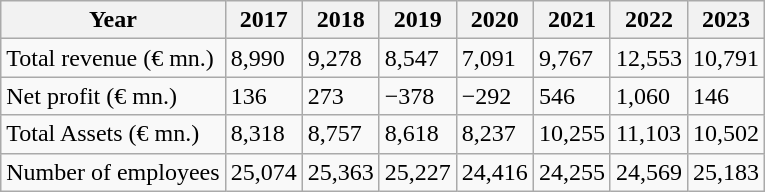<table class="wikitable">
<tr>
<th>Year</th>
<th>2017</th>
<th>2018</th>
<th>2019</th>
<th>2020</th>
<th>2021</th>
<th>2022</th>
<th>2023</th>
</tr>
<tr>
<td>Total revenue (€ mn.)</td>
<td>8,990</td>
<td>9,278</td>
<td>8,547</td>
<td>7,091</td>
<td>9,767</td>
<td>12,553</td>
<td>10,791</td>
</tr>
<tr>
<td>Net profit (€ mn.)</td>
<td>136</td>
<td>273</td>
<td>−378</td>
<td>−292</td>
<td>546</td>
<td>1,060</td>
<td>146</td>
</tr>
<tr>
<td>Total Assets (€ mn.)</td>
<td>8,318</td>
<td>8,757</td>
<td>8,618</td>
<td>8,237</td>
<td>10,255</td>
<td>11,103</td>
<td>10,502</td>
</tr>
<tr>
<td>Number of employees</td>
<td>25,074</td>
<td>25,363</td>
<td>25,227</td>
<td>24,416</td>
<td>24,255</td>
<td>24,569</td>
<td>25,183</td>
</tr>
</table>
